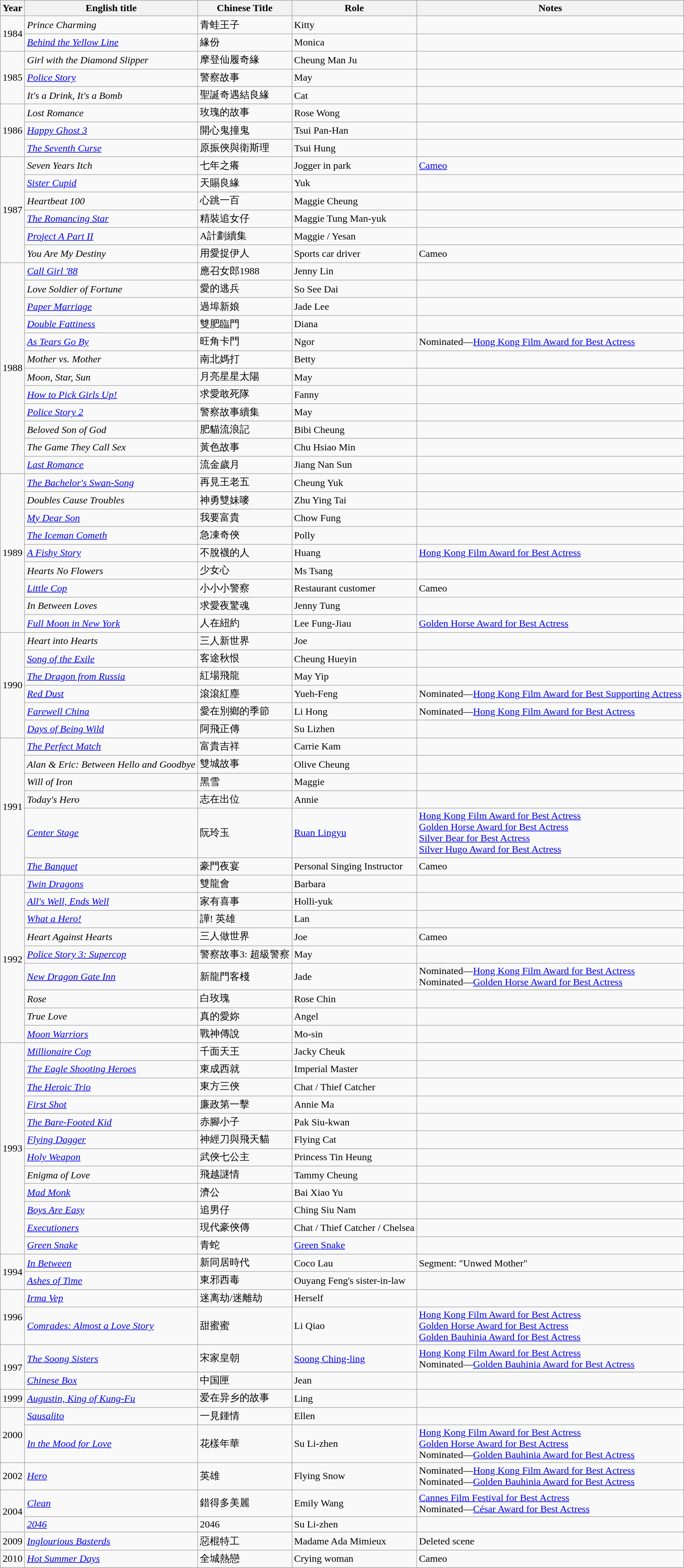<table class="wikitable sortable">
<tr>
<th>Year</th>
<th>English title</th>
<th>Chinese Title</th>
<th>Role</th>
<th class="unsortable">Notes</th>
</tr>
<tr>
<td rowspan=2>1984</td>
<td><em>Prince Charming</em></td>
<td>青蛙王子</td>
<td>Kitty</td>
<td></td>
</tr>
<tr>
<td><em><a href='#'>Behind the Yellow Line</a></em></td>
<td>緣份</td>
<td>Monica</td>
<td></td>
</tr>
<tr>
<td rowspan=3>1985</td>
<td><em>Girl with the Diamond Slipper</em></td>
<td>摩登仙履奇緣</td>
<td>Cheung Man Ju</td>
<td></td>
</tr>
<tr>
<td><em><a href='#'>Police Story</a></em></td>
<td>警察故事</td>
<td>May</td>
<td></td>
</tr>
<tr>
<td><em>It's a Drink, It's a Bomb</em></td>
<td>聖誕奇遇結良緣</td>
<td>Cat</td>
<td></td>
</tr>
<tr>
<td rowspan=3>1986</td>
<td><em>Lost Romance</em></td>
<td>玫瑰的故事</td>
<td>Rose Wong</td>
<td></td>
</tr>
<tr>
<td><em><a href='#'>Happy Ghost 3</a></em></td>
<td>開心鬼撞鬼</td>
<td>Tsui Pan-Han</td>
<td></td>
</tr>
<tr>
<td><em><a href='#'>The Seventh Curse</a></em></td>
<td>原振俠與衛斯理</td>
<td>Tsui Hung</td>
<td></td>
</tr>
<tr>
<td rowspan=6>1987</td>
<td><em>Seven Years Itch</em></td>
<td>七年之癢</td>
<td>Jogger in park</td>
<td><a href='#'>Cameo</a></td>
</tr>
<tr>
<td><em><a href='#'>Sister Cupid</a></em></td>
<td>天賜良緣</td>
<td>Yuk</td>
<td></td>
</tr>
<tr>
<td><em>Heartbeat 100</em></td>
<td>心跳一百</td>
<td>Maggie Cheung</td>
<td></td>
</tr>
<tr>
<td><em><a href='#'>The Romancing Star</a></em></td>
<td>精裝追女仔</td>
<td>Maggie Tung Man-yuk</td>
<td></td>
</tr>
<tr>
<td><em><a href='#'>Project A Part II</a></em></td>
<td>A計劃續集</td>
<td>Maggie / Yesan</td>
<td></td>
</tr>
<tr>
<td><em>You Are My Destiny</em></td>
<td>用愛捉伊人</td>
<td>Sports car driver</td>
<td>Cameo</td>
</tr>
<tr>
<td rowspan=12>1988</td>
<td><em><a href='#'>Call Girl '88</a></em></td>
<td>應召女郎1988</td>
<td>Jenny Lin</td>
<td></td>
</tr>
<tr>
<td><em>Love Soldier of Fortune</em></td>
<td>愛的逃兵</td>
<td>So See Dai</td>
<td></td>
</tr>
<tr>
<td><em><a href='#'>Paper Marriage</a></em></td>
<td>過埠新娘</td>
<td>Jade Lee</td>
<td></td>
</tr>
<tr>
<td><em><a href='#'>Double Fattiness</a></em></td>
<td>雙肥臨門</td>
<td>Diana</td>
<td></td>
</tr>
<tr>
<td><em><a href='#'>As Tears Go By</a></em></td>
<td>旺角卡門</td>
<td>Ngor</td>
<td>Nominated—<a href='#'>Hong Kong Film Award for Best Actress</a></td>
</tr>
<tr>
<td><em>Mother vs. Mother</em></td>
<td>南北媽打</td>
<td>Betty</td>
<td></td>
</tr>
<tr>
<td><em>Moon, Star, Sun</em></td>
<td>月亮星星太陽</td>
<td>May</td>
<td></td>
</tr>
<tr>
<td><em><a href='#'>How to Pick Girls Up!</a></em></td>
<td>求愛敢死隊</td>
<td>Fanny</td>
<td></td>
</tr>
<tr>
<td><em><a href='#'>Police Story 2</a></em></td>
<td>警察故事續集</td>
<td>May</td>
<td></td>
</tr>
<tr>
<td><em>Beloved Son of God</em></td>
<td>肥貓流浪記</td>
<td>Bibi Cheung</td>
<td></td>
</tr>
<tr>
<td><em>The Game They Call Sex</em></td>
<td>黃色故事</td>
<td>Chu Hsiao Min</td>
<td></td>
</tr>
<tr>
<td><em><a href='#'>Last Romance</a></em></td>
<td>流金歲月</td>
<td>Jiang Nan Sun</td>
<td></td>
</tr>
<tr>
<td rowspan=9>1989</td>
<td><em><a href='#'>The Bachelor's Swan-Song</a></em></td>
<td>再見王老五</td>
<td>Cheung Yuk</td>
<td></td>
</tr>
<tr>
<td><em>Doubles Cause Troubles</em></td>
<td>神勇雙妹嘜</td>
<td>Zhu Ying Tai</td>
<td></td>
</tr>
<tr>
<td><em><a href='#'>My Dear Son</a></em></td>
<td>我要富貴</td>
<td>Chow Fung</td>
<td></td>
</tr>
<tr>
<td><em><a href='#'>The Iceman Cometh</a></em></td>
<td>急凍奇俠</td>
<td>Polly</td>
<td></td>
</tr>
<tr>
<td><em><a href='#'>A Fishy Story</a></em></td>
<td>不脫襪的人</td>
<td>Huang</td>
<td><a href='#'>Hong Kong Film Award for Best Actress</a></td>
</tr>
<tr>
<td><em>Hearts No Flowers</em></td>
<td>少女心</td>
<td>Ms Tsang</td>
<td></td>
</tr>
<tr>
<td><em><a href='#'>Little Cop</a></em></td>
<td>小小小警察</td>
<td>Restaurant customer</td>
<td>Cameo</td>
</tr>
<tr>
<td><em>In Between Loves</em></td>
<td>求愛夜驚魂</td>
<td>Jenny Tung</td>
<td></td>
</tr>
<tr>
<td><em><a href='#'>Full Moon in New York</a></em></td>
<td>人在紐約</td>
<td>Lee Fung-Jiau</td>
<td><a href='#'>Golden Horse Award for Best Actress</a></td>
</tr>
<tr>
<td rowspan=6>1990</td>
<td><em>Heart into Hearts</em></td>
<td>三人新世界</td>
<td>Joe</td>
<td></td>
</tr>
<tr>
<td><em><a href='#'>Song of the Exile</a></em></td>
<td>客途秋恨</td>
<td>Cheung Hueyin</td>
<td></td>
</tr>
<tr>
<td><em><a href='#'>The Dragon from Russia</a></em></td>
<td>紅場飛龍</td>
<td>May Yip</td>
<td></td>
</tr>
<tr>
<td><em><a href='#'>Red Dust</a></em></td>
<td>滾滾紅塵</td>
<td>Yueh-Feng</td>
<td>Nominated—<a href='#'>Hong Kong Film Award for Best Supporting Actress</a></td>
</tr>
<tr>
<td><em><a href='#'>Farewell China</a></em></td>
<td>愛在別鄉的季節</td>
<td>Li Hong</td>
<td>Nominated—<a href='#'>Hong Kong Film Award for Best Actress</a></td>
</tr>
<tr>
<td><em><a href='#'>Days of Being Wild</a></em></td>
<td>阿飛正傳</td>
<td>Su Lizhen</td>
<td></td>
</tr>
<tr>
<td rowspan=6>1991</td>
<td><em><a href='#'>The Perfect Match</a></em></td>
<td>富貴吉祥</td>
<td>Carrie Kam</td>
<td></td>
</tr>
<tr>
<td><em>Alan & Eric: Between Hello and Goodbye</em></td>
<td>雙城故事</td>
<td>Olive Cheung</td>
<td></td>
</tr>
<tr>
<td><em>Will of Iron</em></td>
<td>黑雪</td>
<td>Maggie</td>
<td></td>
</tr>
<tr>
<td><em>Today's Hero</em></td>
<td>志在出位</td>
<td>Annie</td>
<td></td>
</tr>
<tr>
<td><em><a href='#'>Center Stage</a></em></td>
<td>阮玲玉</td>
<td><a href='#'>Ruan Lingyu</a></td>
<td><a href='#'>Hong Kong Film Award for Best Actress</a><br><a href='#'>Golden Horse Award for Best Actress</a><br><a href='#'>Silver Bear for Best Actress</a><br><a href='#'>Silver Hugo Award for Best Actress</a></td>
</tr>
<tr>
<td><em><a href='#'>The Banquet</a></em></td>
<td>豪門夜宴</td>
<td>Personal Singing Instructor</td>
<td>Cameo</td>
</tr>
<tr>
<td rowspan=9>1992</td>
<td><em><a href='#'>Twin Dragons</a></em></td>
<td>雙龍會</td>
<td>Barbara</td>
<td></td>
</tr>
<tr>
<td><em><a href='#'>All's Well, Ends Well</a></em></td>
<td>家有喜事</td>
<td>Holli-yuk</td>
<td></td>
</tr>
<tr>
<td><em><a href='#'>What a Hero!</a></em></td>
<td>譁! 英雄</td>
<td>Lan</td>
<td></td>
</tr>
<tr>
<td><em>Heart Against Hearts</em></td>
<td>三人做世界</td>
<td>Joe</td>
<td>Cameo</td>
</tr>
<tr>
<td><em><a href='#'>Police Story 3: Supercop</a></em></td>
<td>警察故事3: 超級警察</td>
<td>May</td>
<td></td>
</tr>
<tr>
<td><em><a href='#'>New Dragon Gate Inn</a></em></td>
<td>新龍門客棧</td>
<td>Jade</td>
<td>Nominated—<a href='#'>Hong Kong Film Award for Best Actress</a><br>Nominated—<a href='#'>Golden Horse Award for Best Actress</a></td>
</tr>
<tr>
<td><em>Rose</em></td>
<td>白玫瑰</td>
<td>Rose Chin</td>
<td></td>
</tr>
<tr>
<td><em>True Love</em></td>
<td>真的愛妳</td>
<td>Angel</td>
<td></td>
</tr>
<tr>
<td><em><a href='#'>Moon Warriors</a></em></td>
<td>戰神傳說</td>
<td>Mo-sin</td>
<td></td>
</tr>
<tr>
<td rowspan=12>1993</td>
<td><em><a href='#'>Millionaire Cop</a></em></td>
<td>千面天王</td>
<td>Jacky Cheuk</td>
<td></td>
</tr>
<tr>
<td><em><a href='#'>The Eagle Shooting Heroes</a></em></td>
<td>東成西就</td>
<td>Imperial Master</td>
<td></td>
</tr>
<tr>
<td><em><a href='#'>The Heroic Trio</a></em></td>
<td>東方三俠</td>
<td>Chat / Thief Catcher</td>
<td></td>
</tr>
<tr>
<td><em><a href='#'>First Shot</a></em></td>
<td>廉政第一擊</td>
<td>Annie Ma</td>
<td></td>
</tr>
<tr>
<td><em><a href='#'>The Bare-Footed Kid</a></em></td>
<td>赤腳小子</td>
<td>Pak Siu-kwan</td>
<td></td>
</tr>
<tr>
<td><em><a href='#'>Flying Dagger</a></em></td>
<td>神經刀與飛天貓</td>
<td>Flying Cat</td>
<td></td>
</tr>
<tr>
<td><em><a href='#'>Holy Weapon</a></em></td>
<td>武俠七公主</td>
<td>Princess Tin Heung</td>
<td></td>
</tr>
<tr>
<td><em>Enigma of Love</em></td>
<td>飛越謎情</td>
<td>Tammy Cheung</td>
<td></td>
</tr>
<tr>
<td><em><a href='#'>Mad Monk</a></em></td>
<td>濟公</td>
<td>Bai Xiao Yu</td>
<td></td>
</tr>
<tr>
<td><em><a href='#'>Boys Are Easy</a></em></td>
<td>追男仔</td>
<td>Ching Siu Nam</td>
<td></td>
</tr>
<tr>
<td><em><a href='#'>Executioners</a></em></td>
<td>現代豪俠傳</td>
<td>Chat / Thief Catcher / Chelsea</td>
<td></td>
</tr>
<tr>
<td><em><a href='#'>Green Snake</a></em></td>
<td>青蛇</td>
<td><a href='#'>Green Snake</a></td>
<td></td>
</tr>
<tr>
<td rowspan=2>1994</td>
<td><em><a href='#'>In Between</a></em></td>
<td>新同居時代</td>
<td>Coco Lau</td>
<td>Segment: "Unwed Mother"</td>
</tr>
<tr>
<td><em><a href='#'>Ashes of Time</a></em></td>
<td>東邪西毒</td>
<td>Ouyang Feng's sister-in-law</td>
<td></td>
</tr>
<tr>
<td rowspan=2>1996</td>
<td><em><a href='#'>Irma Vep</a></em></td>
<td>迷离劫/迷離劫</td>
<td>Herself</td>
<td></td>
</tr>
<tr>
<td><em><a href='#'>Comrades: Almost a Love Story</a></em></td>
<td>甜蜜蜜</td>
<td>Li Qiao</td>
<td><a href='#'>Hong Kong Film Award for Best Actress</a><br><a href='#'>Golden Horse Award for Best Actress</a><br><a href='#'>Golden Bauhinia Award for Best Actress</a></td>
</tr>
<tr>
<td rowspan=2>1997</td>
<td><em><a href='#'>The Soong Sisters</a></em></td>
<td>宋家皇朝</td>
<td><a href='#'>Soong Ching-ling</a></td>
<td><a href='#'>Hong Kong Film Award for Best Actress</a><br>Nominated—<a href='#'>Golden Bauhinia Award for Best Actress</a></td>
</tr>
<tr>
<td><em><a href='#'>Chinese Box</a></em></td>
<td>中国匣</td>
<td>Jean</td>
<td></td>
</tr>
<tr>
<td>1999</td>
<td><em><a href='#'>Augustin, King of Kung-Fu</a></em></td>
<td>爱在异乡的故事</td>
<td>Ling</td>
<td></td>
</tr>
<tr>
<td rowspan=2>2000</td>
<td><em><a href='#'>Sausalito</a></em></td>
<td>一見鍾情</td>
<td>Ellen</td>
<td></td>
</tr>
<tr>
<td><em><a href='#'>In the Mood for Love</a></em></td>
<td>花樣年華</td>
<td>Su Li-zhen</td>
<td><a href='#'>Hong Kong Film Award for Best Actress</a><br><a href='#'>Golden Horse Award for Best Actress</a><br>Nominated—<a href='#'>Golden Bauhinia Award for Best Actress</a></td>
</tr>
<tr>
<td>2002</td>
<td><em><a href='#'>Hero</a></em></td>
<td>英雄</td>
<td>Flying Snow</td>
<td>Nominated—<a href='#'>Hong Kong Film Award for Best Actress</a><br>Nominated—<a href='#'>Golden Bauhinia Award for Best Actress</a></td>
</tr>
<tr>
<td rowspan=2>2004</td>
<td><em><a href='#'>Clean</a></em></td>
<td>錯得多美麗</td>
<td>Emily Wang</td>
<td><a href='#'>Cannes Film Festival for Best Actress</a><br>Nominated—<a href='#'>César Award for Best Actress</a></td>
</tr>
<tr>
<td><em><a href='#'>2046</a></em></td>
<td>2046</td>
<td>Su Li-zhen</td>
<td></td>
</tr>
<tr>
<td>2009</td>
<td><em><a href='#'>Inglourious Basterds</a></em></td>
<td>惡棍特工</td>
<td>Madame Ada Mimieux</td>
<td>Deleted scene</td>
</tr>
<tr>
<td>2010</td>
<td><em><a href='#'>Hot Summer Days</a></em></td>
<td>全城熱戀</td>
<td>Crying woman</td>
<td>Cameo</td>
</tr>
</table>
